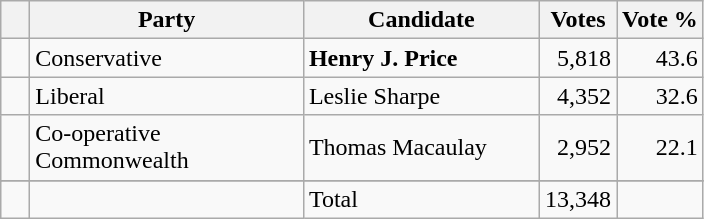<table class="wikitable">
<tr>
<th></th>
<th scope="col" width="175">Party</th>
<th scope="col" width="150">Candidate</th>
<th>Votes</th>
<th>Vote %</th>
</tr>
<tr>
<td>   </td>
<td>Conservative</td>
<td><strong>Henry J. Price</strong></td>
<td align=right>5,818</td>
<td align=right>43.6</td>
</tr>
<tr |>
<td>   </td>
<td>Liberal</td>
<td>Leslie Sharpe</td>
<td align=right>4,352</td>
<td align=right>32.6</td>
</tr>
<tr |>
<td>   </td>
<td>Co-operative Commonwealth</td>
<td>Thomas Macaulay</td>
<td align=right>2,952</td>
<td align=right>22.1</td>
</tr>
<tr |>
</tr>
<tr | |>
<td></td>
<td></td>
<td>Total</td>
<td align=right>13,348</td>
<td></td>
</tr>
</table>
